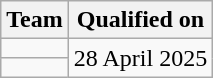<table class="wikitable">
<tr>
<th>Team</th>
<th>Qualified on</th>
</tr>
<tr>
<td></td>
<td rowspan=2>28 April 2025</td>
</tr>
<tr>
<td></td>
</tr>
</table>
